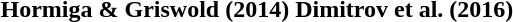<table>
<tr>
<th>Hormiga & Griswold (2014)</th>
<th>Dimitrov et al. (2016)</th>
</tr>
<tr>
<td></td>
<td></td>
</tr>
</table>
